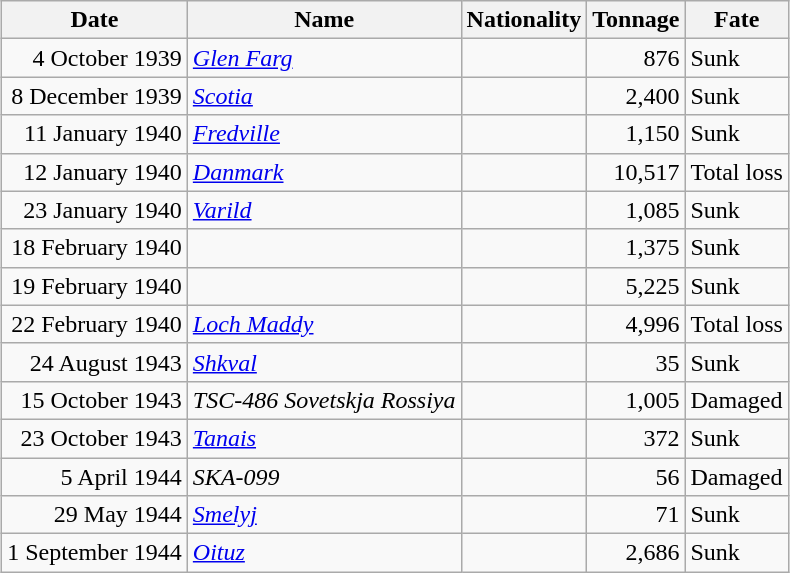<table class="wikitable sortable" style="margin: 1em auto 1em auto;" style="margin: 1em auto 1em auto;"|->
<tr>
<th>Date</th>
<th>Name</th>
<th>Nationality</th>
<th>Tonnage</th>
<th>Fate</th>
</tr>
<tr>
<td align="right">4 October 1939</td>
<td align="left"><a href='#'><em>Glen Farg</em></a></td>
<td align="left"></td>
<td align="right">876</td>
<td align="left">Sunk</td>
</tr>
<tr>
<td align="right">8 December 1939</td>
<td align="left"><a href='#'><em>Scotia</em></a></td>
<td align="left"></td>
<td align="right">2,400</td>
<td align="left">Sunk</td>
</tr>
<tr>
<td align="right">11 January 1940</td>
<td align="left"><a href='#'><em>Fredville</em></a></td>
<td align="left"></td>
<td align="right">1,150</td>
<td align="left">Sunk</td>
</tr>
<tr>
<td align="right">12 January 1940</td>
<td align="left"><a href='#'><em>Danmark</em></a></td>
<td align="left"></td>
<td align="right">10,517</td>
<td align="left">Total loss</td>
</tr>
<tr>
<td align="right">23 January 1940</td>
<td align="left"><a href='#'><em>Varild</em></a></td>
<td align="left"></td>
<td align="right">1,085</td>
<td align="left">Sunk</td>
</tr>
<tr>
<td align="right">18 February 1940</td>
<td align="left"></td>
<td align="left"></td>
<td align="right">1,375</td>
<td align="left">Sunk</td>
</tr>
<tr>
<td align="right">19 February 1940</td>
<td align="left"></td>
<td align="left"></td>
<td align="right">5,225</td>
<td align="left">Sunk</td>
</tr>
<tr>
<td align="right">22 February 1940</td>
<td align="left"><a href='#'><em>Loch Maddy</em></a></td>
<td align="left"></td>
<td align="right">4,996</td>
<td>Total loss</td>
</tr>
<tr>
<td align="right">24 August 1943</td>
<td align="left"><a href='#'><em>Shkval</em></a></td>
<td align="left"></td>
<td align="right">35</td>
<td align="left">Sunk</td>
</tr>
<tr>
<td align="right">15 October 1943</td>
<td align="left"><em>TSC-486 Sovetskja Rossiya</em></td>
<td align="left"></td>
<td align="right">1,005</td>
<td align="left">Damaged</td>
</tr>
<tr>
<td align="right">23 October 1943</td>
<td align="left"><a href='#'><em>Tanais</em></a></td>
<td align="left"></td>
<td align="right">372</td>
<td align="left">Sunk</td>
</tr>
<tr>
<td align="right">5 April 1944</td>
<td align="left"><em>SKA-099</em></td>
<td align="left"></td>
<td align="right">56</td>
<td align="left">Damaged</td>
</tr>
<tr>
<td align="right">29 May 1944</td>
<td align="left"><a href='#'><em>Smelyj</em></a></td>
<td align="left"></td>
<td align="right">71</td>
<td align="left">Sunk</td>
</tr>
<tr>
<td align="right">1 September 1944</td>
<td align="left"><a href='#'><em>Oituz</em></a></td>
<td align="left"></td>
<td align="right">2,686</td>
<td align="left">Sunk</td>
</tr>
</table>
